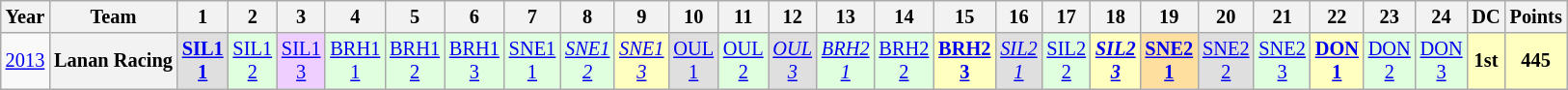<table class="wikitable" style="text-align:center; font-size:85%">
<tr>
<th>Year</th>
<th>Team</th>
<th>1</th>
<th>2</th>
<th>3</th>
<th>4</th>
<th>5</th>
<th>6</th>
<th>7</th>
<th>8</th>
<th>9</th>
<th>10</th>
<th>11</th>
<th>12</th>
<th>13</th>
<th>14</th>
<th>15</th>
<th>16</th>
<th>17</th>
<th>18</th>
<th>19</th>
<th>20</th>
<th>21</th>
<th>22</th>
<th>23</th>
<th>24</th>
<th>DC</th>
<th>Points</th>
</tr>
<tr>
<td><a href='#'>2013</a></td>
<th nowrap>Lanan Racing</th>
<td style="background:#DFDFDF;"><strong><a href='#'>SIL1<br>1</a></strong><br></td>
<td style="background:#DFFFDF;"><a href='#'>SIL1<br>2</a><br></td>
<td style="background:#EFCFFF;"><a href='#'>SIL1<br>3</a><br></td>
<td style="background:#DFFFDF;"><a href='#'>BRH1<br>1</a><br></td>
<td style="background:#DFFFDF;"><a href='#'>BRH1<br>2</a><br></td>
<td style="background:#DFFFDF;"><a href='#'>BRH1<br>3</a><br></td>
<td style="background:#DFFFDF;"><a href='#'>SNE1<br>1</a><br></td>
<td style="background:#DFFFDF;"><em><a href='#'>SNE1<br>2</a></em><br></td>
<td style="background:#FFFFBF;"><em><a href='#'>SNE1<br>3</a></em><br></td>
<td style="background:#DFDFDF;"><a href='#'>OUL<br>1</a><br></td>
<td style="background:#DFFFDF;"><a href='#'>OUL<br>2</a><br></td>
<td style="background:#DFDFDF;"><em><a href='#'>OUL<br>3</a></em><br></td>
<td style="background:#DFFFDF;"><em><a href='#'>BRH2<br>1</a></em><br></td>
<td style="background:#DFFFDF;"><a href='#'>BRH2<br>2</a><br></td>
<td style="background:#FFFFBF;"><strong><a href='#'>BRH2<br>3</a></strong><br></td>
<td style="background:#DFDFDF;"><em><a href='#'>SIL2<br>1</a></em><br></td>
<td style="background:#DFFFDF;"><a href='#'>SIL2<br>2</a><br></td>
<td style="background:#FFFFBF;"><strong><em><a href='#'>SIL2<br>3</a></em></strong><br></td>
<td style="background:#FFDF9F;"><strong><a href='#'>SNE2<br>1</a></strong><br></td>
<td style="background:#DFDFDF;"><a href='#'>SNE2<br>2</a><br></td>
<td style="background:#DFFFDF;"><a href='#'>SNE2<br>3</a><br></td>
<td style="background:#FFFFBF;"><strong><a href='#'>DON<br>1</a></strong><br></td>
<td style="background:#DFFFDF;"><a href='#'>DON<br>2</a><br></td>
<td style="background:#DFFFDF;"><a href='#'>DON<br>3</a><br></td>
<th style="background:#FFFFBF;">1st</th>
<th style="background:#FFFFBF;">445</th>
</tr>
</table>
